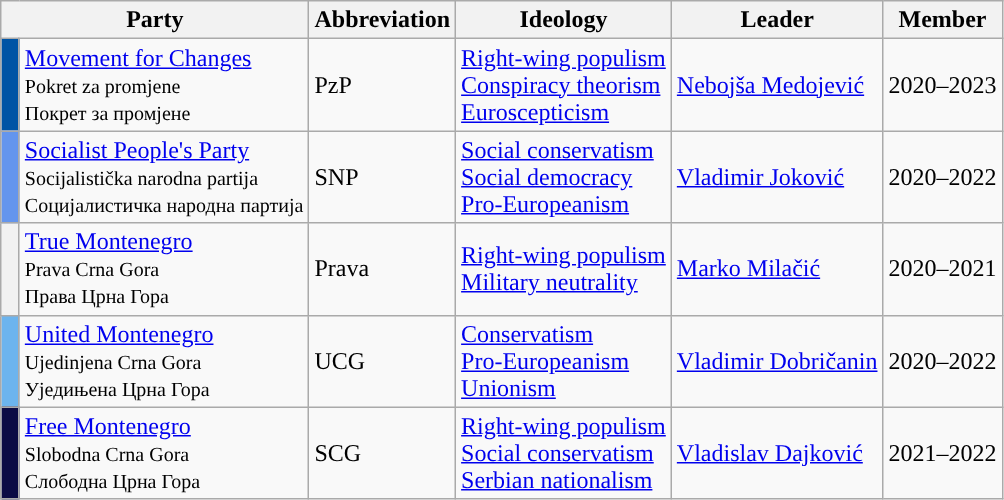<table class="wikitable">
<tr>
<th colspan=2>Party</th>
<th>Abbreviation</th>
<th>Ideology</th>
<th>Leader</th>
<th>Member</th>
</tr>
<tr>
<th style="background-color:#0054A5;"></th>
<td><a href='#'>Movement for Changes</a><br><small>Pokret za promjene<br>Покрет за промјене</small></td>
<td>PzP</td>
<td><a href='#'>Right-wing populism</a><br><a href='#'>Conspiracy theorism</a><br><a href='#'>Euroscepticism</a></td>
<td><a href='#'>Nebojša Medojević</a></td>
<td>2020–2023</td>
</tr>
<tr>
<th style="width:5px; background:cornflowerblue;"></th>
<td><a href='#'>Socialist People's Party</a><br><small>Socijalistička narodna partija<br>Социјалистичка народна партија</small></td>
<td>SNP</td>
<td><a href='#'>Social conservatism</a><br><a href='#'>Social democracy</a><br><a href='#'>Pro-Europeanism</a></td>
<td><a href='#'>Vladimir Joković</a></td>
<td>2020–2022</td>
</tr>
<tr>
<th style="background:"></th>
<td><a href='#'>True Montenegro</a><br><small>Prava Crna Gora<br>Права Црна Гора</small></td>
<td>Prava</td>
<td><a href='#'>Right-wing populism</a><br><a href='#'>Military neutrality</a></td>
<td><a href='#'>Marko Milačić</a></td>
<td>2020–2021</td>
</tr>
<tr>
<th style="background:#6CB4EE;"></th>
<td><a href='#'>United Montenegro</a><br><small>Ujedinjena Crna Gora<br>Уједињена Црна Гора</small></td>
<td>UCG</td>
<td><a href='#'>Conservatism</a><br><a href='#'>Pro-Europeanism</a><br><a href='#'>Unionism</a></td>
<td><a href='#'>Vladimir Dobričanin</a></td>
<td>2020–2022</td>
</tr>
<tr>
<th style="width:5px; background:#0B0B45;"></th>
<td><a href='#'>Free Montenegro</a><br><small>Slobodna Crna Gora<br>Слободна Црнa Горa</small></td>
<td>SCG</td>
<td><a href='#'>Right-wing populism</a><br><a href='#'>Social conservatism</a><br><a href='#'>Serbian nationalism</a></td>
<td><a href='#'>Vladislav Dajković</a></td>
<td>2021–2022</td>
</tr>
</table>
